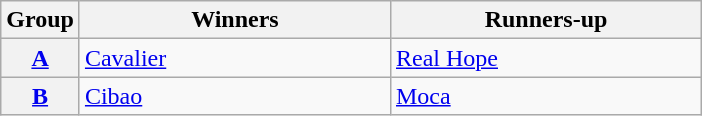<table class="wikitable">
<tr>
<th>Group</th>
<th width=200>Winners</th>
<th width=200>Runners-up</th>
</tr>
<tr>
<th><a href='#'>A</a></th>
<td> <a href='#'>Cavalier</a></td>
<td> <a href='#'>Real Hope</a></td>
</tr>
<tr>
<th><a href='#'>B</a></th>
<td> <a href='#'>Cibao</a></td>
<td> <a href='#'>Moca</a></td>
</tr>
</table>
